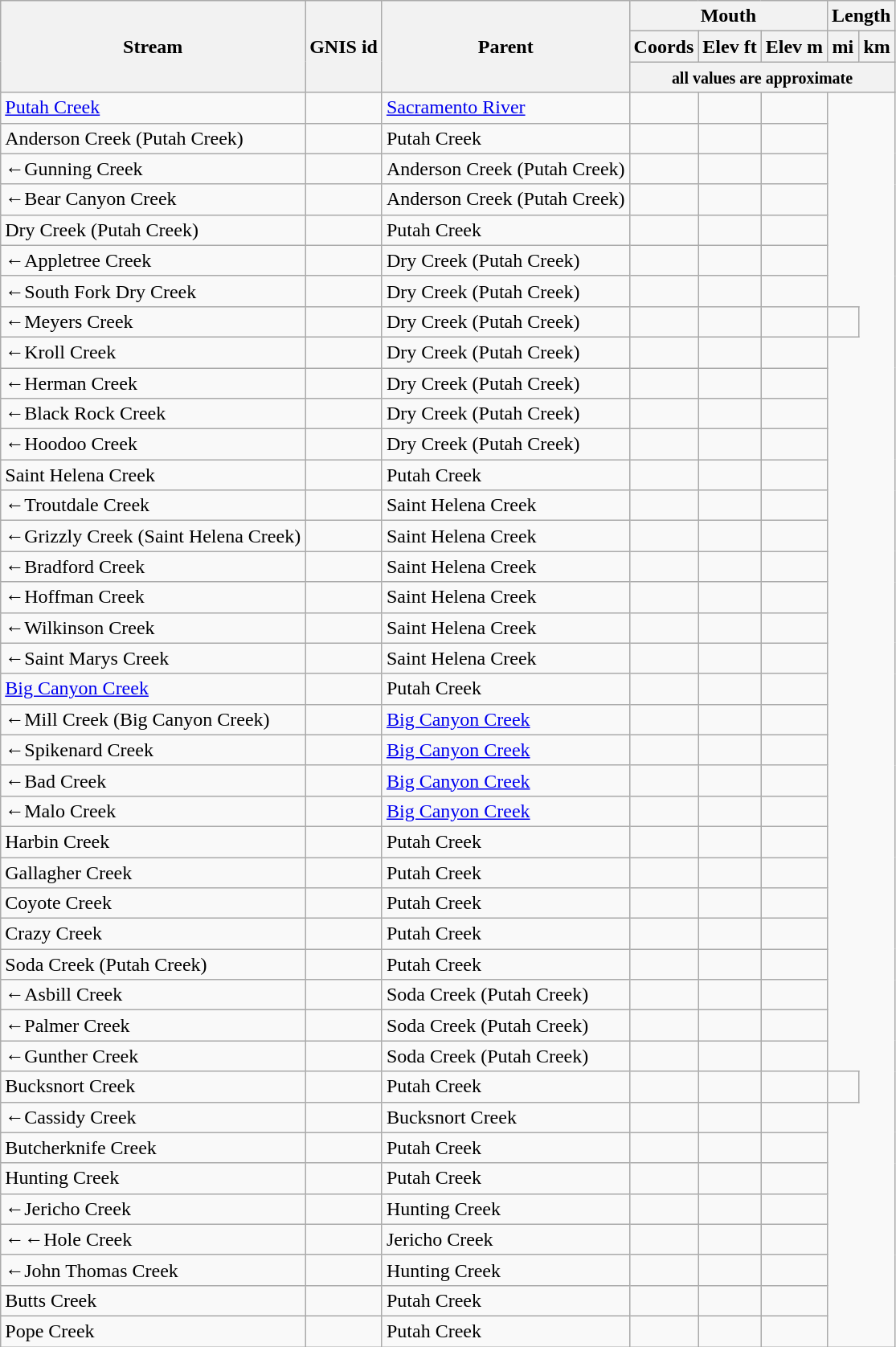<table class="wikitable sortable">
<tr>
<th rowspan=3>Stream</th>
<th rowspan=3>GNIS id</th>
<th rowspan=3>Parent</th>
<th colspan=3>Mouth</th>
<th colspan=2>Length</th>
</tr>
<tr>
<th>Coords</th>
<th>Elev ft</th>
<th>Elev m</th>
<th>mi</th>
<th>km</th>
</tr>
<tr>
<th colspan=5><small>all values are approximate</small></th>
</tr>
<tr>
<td><a href='#'>Putah Creek</a></td>
<td></td>
<td><a href='#'>Sacramento River</a></td>
<td></td>
<td></td>
<td></td>
</tr>
<tr>
<td> Anderson Creek (Putah Creek)</td>
<td></td>
<td>Putah Creek</td>
<td></td>
<td></td>
<td></td>
</tr>
<tr>
<td> ←Gunning Creek</td>
<td></td>
<td>Anderson Creek (Putah Creek)</td>
<td></td>
<td></td>
<td></td>
</tr>
<tr>
<td> ←Bear Canyon Creek</td>
<td></td>
<td>Anderson Creek (Putah Creek)</td>
<td></td>
<td></td>
<td></td>
</tr>
<tr>
<td> Dry Creek (Putah Creek)</td>
<td></td>
<td>Putah Creek</td>
<td></td>
<td></td>
<td></td>
</tr>
<tr>
<td> ←Appletree Creek</td>
<td></td>
<td>Dry Creek (Putah Creek)</td>
<td></td>
<td></td>
<td></td>
</tr>
<tr>
<td> ←South Fork Dry Creek</td>
<td></td>
<td>Dry Creek (Putah Creek)</td>
<td></td>
<td></td>
<td></td>
</tr>
<tr>
<td> ←Meyers Creek</td>
<td></td>
<td>Dry Creek (Putah Creek)</td>
<td></td>
<td></td>
<td></td>
<td></td>
</tr>
<tr>
<td> ←Kroll Creek</td>
<td></td>
<td>Dry Creek (Putah Creek)</td>
<td></td>
<td></td>
<td></td>
</tr>
<tr>
<td> ←Herman Creek</td>
<td></td>
<td>Dry Creek (Putah Creek)</td>
<td></td>
<td></td>
<td></td>
</tr>
<tr>
<td> ←Black Rock Creek</td>
<td></td>
<td>Dry Creek (Putah Creek)</td>
<td></td>
<td></td>
<td></td>
</tr>
<tr>
<td> ←Hoodoo Creek</td>
<td></td>
<td>Dry Creek (Putah Creek)</td>
<td></td>
<td></td>
<td></td>
</tr>
<tr>
<td> Saint Helena Creek</td>
<td></td>
<td>Putah Creek</td>
<td></td>
<td></td>
<td></td>
</tr>
<tr>
<td> ←Troutdale Creek</td>
<td></td>
<td>Saint Helena Creek</td>
<td></td>
<td></td>
<td></td>
</tr>
<tr>
<td> ←Grizzly Creek (Saint Helena Creek)</td>
<td></td>
<td>Saint Helena Creek</td>
<td></td>
<td></td>
<td></td>
</tr>
<tr>
<td> ←Bradford Creek</td>
<td></td>
<td>Saint Helena Creek</td>
<td></td>
<td></td>
<td></td>
</tr>
<tr>
<td> ←Hoffman Creek</td>
<td></td>
<td>Saint Helena Creek</td>
<td></td>
<td></td>
<td></td>
</tr>
<tr>
<td> ←Wilkinson Creek</td>
<td></td>
<td>Saint Helena Creek</td>
<td></td>
<td></td>
<td></td>
</tr>
<tr>
<td> ←Saint Marys Creek</td>
<td></td>
<td>Saint Helena Creek</td>
<td></td>
<td></td>
<td></td>
</tr>
<tr>
<td> <a href='#'>Big Canyon Creek</a></td>
<td></td>
<td>Putah Creek</td>
<td></td>
<td></td>
<td></td>
</tr>
<tr>
<td> ←Mill Creek (Big Canyon Creek)</td>
<td></td>
<td><a href='#'>Big Canyon Creek</a></td>
<td></td>
<td></td>
<td></td>
</tr>
<tr>
<td> ←Spikenard Creek</td>
<td></td>
<td><a href='#'>Big Canyon Creek</a></td>
<td></td>
<td></td>
<td></td>
</tr>
<tr>
<td> ←Bad Creek</td>
<td></td>
<td><a href='#'>Big Canyon Creek</a></td>
<td></td>
<td></td>
<td></td>
</tr>
<tr>
<td> ←Malo Creek</td>
<td></td>
<td><a href='#'>Big Canyon Creek</a></td>
<td></td>
<td></td>
<td></td>
</tr>
<tr>
<td> Harbin Creek</td>
<td></td>
<td>Putah Creek</td>
<td></td>
<td></td>
<td></td>
</tr>
<tr>
<td> Gallagher Creek</td>
<td></td>
<td>Putah Creek</td>
<td></td>
<td></td>
<td></td>
</tr>
<tr>
<td> Coyote Creek</td>
<td></td>
<td>Putah Creek</td>
<td></td>
<td></td>
<td></td>
</tr>
<tr>
<td> Crazy Creek</td>
<td></td>
<td>Putah Creek</td>
<td></td>
<td></td>
<td></td>
</tr>
<tr>
<td> Soda Creek (Putah Creek)</td>
<td></td>
<td>Putah Creek</td>
<td></td>
<td></td>
<td></td>
</tr>
<tr>
<td> ←Asbill Creek</td>
<td></td>
<td>Soda Creek (Putah Creek)</td>
<td></td>
<td></td>
<td></td>
</tr>
<tr>
<td> ←Palmer Creek</td>
<td></td>
<td>Soda Creek (Putah Creek)</td>
<td></td>
<td></td>
<td></td>
</tr>
<tr>
<td> ←Gunther Creek</td>
<td></td>
<td>Soda Creek (Putah Creek)</td>
<td></td>
<td></td>
<td></td>
</tr>
<tr>
<td> Bucksnort Creek</td>
<td></td>
<td>Putah Creek</td>
<td></td>
<td></td>
<td></td>
<td></td>
</tr>
<tr>
<td> ←Cassidy Creek</td>
<td></td>
<td>Bucksnort Creek</td>
<td></td>
<td></td>
<td></td>
</tr>
<tr>
<td> Butcherknife Creek</td>
<td></td>
<td>Putah Creek</td>
<td></td>
<td></td>
<td></td>
</tr>
<tr>
<td> Hunting Creek</td>
<td></td>
<td>Putah Creek</td>
<td></td>
<td></td>
<td></td>
</tr>
<tr>
<td> ←Jericho Creek</td>
<td></td>
<td>Hunting Creek</td>
<td></td>
<td></td>
<td></td>
</tr>
<tr>
<td> ←←Hole Creek</td>
<td></td>
<td>Jericho Creek</td>
<td></td>
<td></td>
<td></td>
</tr>
<tr>
<td> ←John Thomas Creek</td>
<td></td>
<td>Hunting Creek</td>
<td></td>
<td></td>
<td></td>
</tr>
<tr>
<td> Butts Creek</td>
<td></td>
<td>Putah Creek</td>
<td></td>
<td></td>
<td></td>
</tr>
<tr>
<td> Pope Creek</td>
<td></td>
<td>Putah Creek</td>
<td></td>
<td></td>
<td></td>
</tr>
</table>
